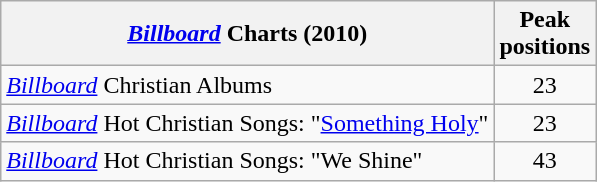<table class="wikitable">
<tr>
<th><em><a href='#'>Billboard</a></em> Charts (2010)</th>
<th>Peak<br>positions</th>
</tr>
<tr>
<td><em><a href='#'>Billboard</a></em> Christian Albums</td>
<td style="text-align:center;">23</td>
</tr>
<tr>
<td><em><a href='#'>Billboard</a></em> Hot Christian Songs: "<a href='#'>Something Holy</a>"</td>
<td style="text-align:center;">23</td>
</tr>
<tr>
<td><em><a href='#'>Billboard</a></em> Hot Christian Songs: "We Shine"</td>
<td style="text-align:center;">43</td>
</tr>
</table>
